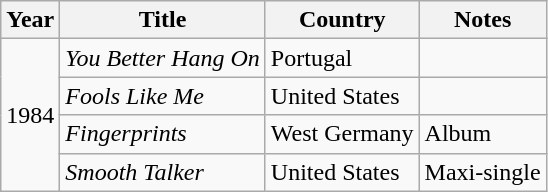<table class="wikitable sortable">
<tr>
<th>Year</th>
<th>Title</th>
<th>Country</th>
<th class="unsortable">Notes</th>
</tr>
<tr>
<td rowspan="4">1984</td>
<td><em>You Better Hang On</em></td>
<td>Portugal</td>
<td></td>
</tr>
<tr>
<td><em>Fools Like Me</em></td>
<td>United States</td>
<td></td>
</tr>
<tr>
<td><em>Fingerprints</em></td>
<td>West Germany</td>
<td>Album</td>
</tr>
<tr>
<td><em>Smooth Talker</em></td>
<td>United States</td>
<td>Maxi-single</td>
</tr>
</table>
